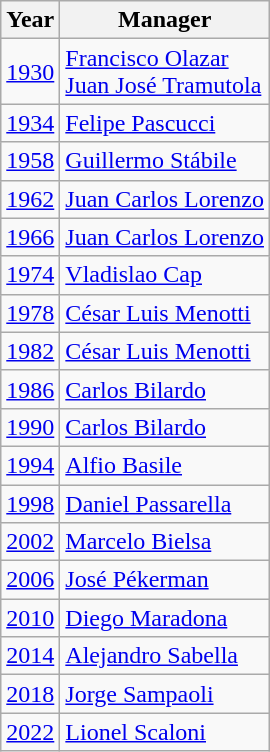<table class="wikitable">
<tr>
<th>Year</th>
<th>Manager</th>
</tr>
<tr>
<td align=center><a href='#'>1930</a></td>
<td> <a href='#'>Francisco Olazar</a> <br>  <a href='#'>Juan José Tramutola</a></td>
</tr>
<tr>
<td align=center><a href='#'>1934</a></td>
<td> <a href='#'>Felipe Pascucci</a></td>
</tr>
<tr>
<td align=center><a href='#'>1958</a></td>
<td> <a href='#'>Guillermo Stábile</a></td>
</tr>
<tr>
<td align=center><a href='#'>1962</a></td>
<td> <a href='#'>Juan Carlos Lorenzo</a></td>
</tr>
<tr>
<td align=center><a href='#'>1966</a></td>
<td> <a href='#'>Juan Carlos Lorenzo</a></td>
</tr>
<tr>
<td align=center><a href='#'>1974</a></td>
<td> <a href='#'>Vladislao Cap</a></td>
</tr>
<tr>
<td align=center><a href='#'>1978</a></td>
<td> <a href='#'>César Luis Menotti</a></td>
</tr>
<tr>
<td align=center><a href='#'>1982</a></td>
<td> <a href='#'>César Luis Menotti</a></td>
</tr>
<tr>
<td align=center><a href='#'>1986</a></td>
<td> <a href='#'>Carlos Bilardo</a></td>
</tr>
<tr>
<td align=center><a href='#'>1990</a></td>
<td> <a href='#'>Carlos Bilardo</a></td>
</tr>
<tr>
<td align=center><a href='#'>1994</a></td>
<td> <a href='#'>Alfio Basile</a></td>
</tr>
<tr>
<td align=center><a href='#'>1998</a></td>
<td> <a href='#'>Daniel Passarella</a></td>
</tr>
<tr>
<td align=center><a href='#'>2002</a></td>
<td> <a href='#'>Marcelo Bielsa</a></td>
</tr>
<tr>
<td align=center><a href='#'>2006</a></td>
<td> <a href='#'>José Pékerman</a></td>
</tr>
<tr>
<td align=center><a href='#'>2010</a></td>
<td> <a href='#'>Diego Maradona</a></td>
</tr>
<tr>
<td align=center><a href='#'>2014</a></td>
<td> <a href='#'>Alejandro Sabella</a></td>
</tr>
<tr>
<td align=center><a href='#'>2018</a></td>
<td> <a href='#'>Jorge Sampaoli</a></td>
</tr>
<tr>
<td align=center><a href='#'>2022</a></td>
<td> <a href='#'>Lionel Scaloni</a></td>
</tr>
</table>
